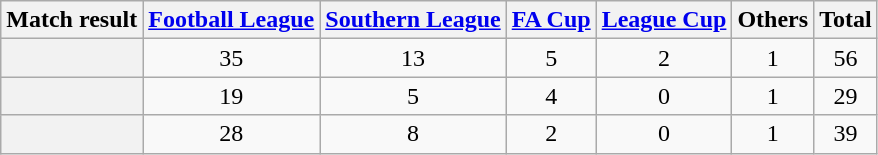<table class="wikitable sortable plainrowheaders" style="text-align:center;">
<tr>
<th scope=col>Match result</th>
<th scope=col><a href='#'>Football League</a></th>
<th scope=col><a href='#'>Southern League</a></th>
<th scope=col><a href='#'>FA Cup</a></th>
<th scope=col><a href='#'>League Cup</a></th>
<th scope=col>Others</th>
<th scope=col>Total</th>
</tr>
<tr>
<th scope=row style="text-align:center;"></th>
<td>35</td>
<td>13</td>
<td>5</td>
<td>2</td>
<td>1</td>
<td>56</td>
</tr>
<tr>
<th scope=row style="text-align:center;"></th>
<td>19</td>
<td>5</td>
<td>4</td>
<td>0</td>
<td>1</td>
<td>29</td>
</tr>
<tr>
<th scope=row style="text-align:center;"></th>
<td>28</td>
<td>8</td>
<td>2</td>
<td>0</td>
<td>1</td>
<td>39</td>
</tr>
</table>
